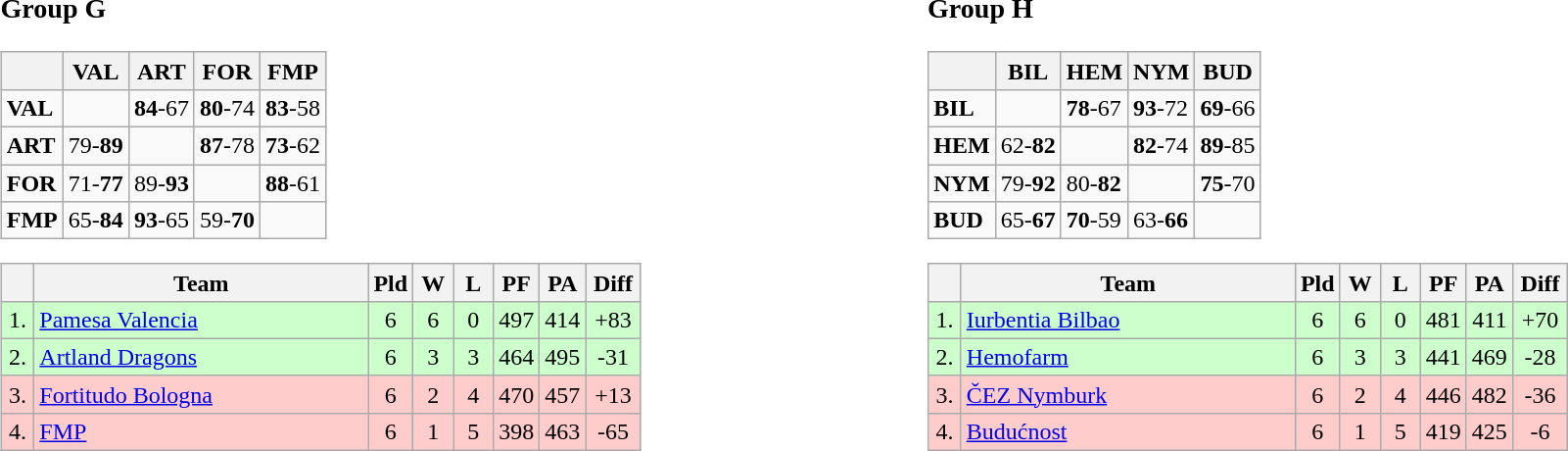<table>
<tr>
<td style="vertical-align:top; width:33%;"><br><h3>Group G</h3><table class="wikitable">
<tr>
<th></th>
<th> VAL</th>
<th> ART</th>
<th> FOR</th>
<th> FMP</th>
</tr>
<tr>
<td> <strong>VAL</strong></td>
<td></td>
<td><strong>84</strong>-67</td>
<td><strong>80</strong>-74</td>
<td><strong>83</strong>-58</td>
</tr>
<tr>
<td> <strong>ART</strong></td>
<td>79-<strong>89</strong></td>
<td></td>
<td><strong>87</strong>-78</td>
<td><strong>73</strong>-62</td>
</tr>
<tr>
<td> <strong>FOR</strong></td>
<td>71-<strong>77</strong></td>
<td>89-<strong>93</strong></td>
<td></td>
<td><strong>88</strong>-61</td>
</tr>
<tr>
<td> <strong>FMP</strong></td>
<td>65-<strong>84</strong></td>
<td><strong>93</strong>-65</td>
<td>59-<strong>70</strong></td>
<td></td>
</tr>
</table>
<table class="wikitable" style="text-align:center">
<tr>
<th width=15></th>
<th width=220>Team</th>
<th width=20>Pld</th>
<th width=20>W</th>
<th width=20>L</th>
<th width=20>PF</th>
<th width=20>PA</th>
<th width=30>Diff</th>
</tr>
<tr style="background: #ccffcc;">
<td>1.</td>
<td align=left> <a href='#'>Pamesa Valencia</a></td>
<td>6</td>
<td>6</td>
<td>0</td>
<td>497</td>
<td>414</td>
<td>+83</td>
</tr>
<tr style="background: #ccffcc;">
<td>2.</td>
<td align=left> <a href='#'>Artland Dragons</a></td>
<td>6</td>
<td>3</td>
<td>3</td>
<td>464</td>
<td>495</td>
<td>-31</td>
</tr>
<tr style="background: #ffcccc;">
<td>3.</td>
<td align=left> <a href='#'>Fortitudo Bologna</a></td>
<td>6</td>
<td>2</td>
<td>4</td>
<td>470</td>
<td>457</td>
<td>+13</td>
</tr>
<tr style="background: #ffcccc;">
<td>4.</td>
<td align=left> <a href='#'>FMP</a></td>
<td>6</td>
<td>1</td>
<td>5</td>
<td>398</td>
<td>463</td>
<td>-65</td>
</tr>
</table>
</td>
<td style="vertical-align:top; width:33%;"><br><h3>Group H</h3><table class="wikitable">
<tr>
<th></th>
<th> BIL</th>
<th> HEM</th>
<th> NYM</th>
<th> BUD</th>
</tr>
<tr>
<td> <strong>BIL</strong></td>
<td></td>
<td><strong>78</strong>-67</td>
<td><strong>93</strong>-72</td>
<td><strong>69</strong>-66</td>
</tr>
<tr>
<td> <strong>HEM</strong></td>
<td>62-<strong>82</strong></td>
<td></td>
<td><strong>82</strong>-74</td>
<td><strong>89</strong>-85</td>
</tr>
<tr>
<td> <strong>NYM</strong></td>
<td>79-<strong>92</strong></td>
<td>80-<strong>82</strong></td>
<td></td>
<td><strong>75</strong>-70</td>
</tr>
<tr>
<td> <strong>BUD</strong></td>
<td>65-<strong>67</strong></td>
<td><strong>70</strong>-59</td>
<td>63-<strong>66</strong></td>
<td></td>
</tr>
</table>
<table class="wikitable" style="text-align:center">
<tr>
<th width=15></th>
<th width=220>Team</th>
<th width=20>Pld</th>
<th width=20>W</th>
<th width=20>L</th>
<th width=20>PF</th>
<th width=20>PA</th>
<th width=30>Diff</th>
</tr>
<tr style="background: #ccffcc;">
<td>1.</td>
<td align=left> <a href='#'>Iurbentia Bilbao</a></td>
<td>6</td>
<td>6</td>
<td>0</td>
<td>481</td>
<td>411</td>
<td>+70</td>
</tr>
<tr style="background: #ccffcc;">
<td>2.</td>
<td align=left> <a href='#'>Hemofarm</a></td>
<td>6</td>
<td>3</td>
<td>3</td>
<td>441</td>
<td>469</td>
<td>-28</td>
</tr>
<tr style="background: #ffcccc;">
<td>3.</td>
<td align=left> <a href='#'>ČEZ Nymburk</a></td>
<td>6</td>
<td>2</td>
<td>4</td>
<td>446</td>
<td>482</td>
<td>-36</td>
</tr>
<tr style="background: #ffcccc;">
<td>4.</td>
<td align=left> <a href='#'>Budućnost</a></td>
<td>6</td>
<td>1</td>
<td>5</td>
<td>419</td>
<td>425</td>
<td>-6</td>
</tr>
</table>
</td>
</tr>
</table>
